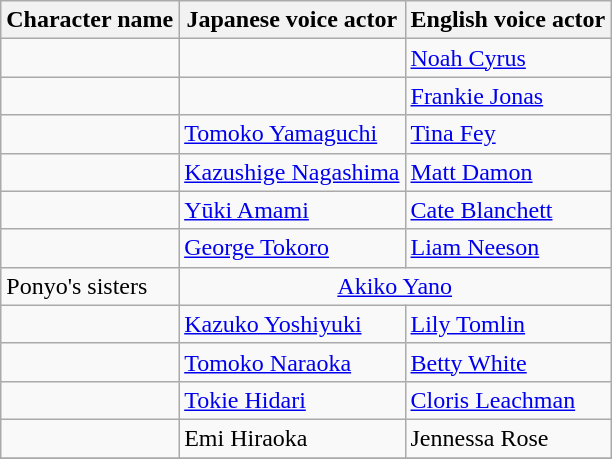<table class="wikitable">
<tr>
<th>Character name</th>
<th>Japanese voice actor</th>
<th>English voice actor</th>
</tr>
<tr>
<td></td>
<td></td>
<td><a href='#'>Noah Cyrus</a></td>
</tr>
<tr>
<td></td>
<td></td>
<td><a href='#'>Frankie Jonas</a></td>
</tr>
<tr>
<td></td>
<td><a href='#'>Tomoko Yamaguchi</a></td>
<td><a href='#'>Tina Fey</a></td>
</tr>
<tr>
<td></td>
<td><a href='#'>Kazushige Nagashima</a></td>
<td><a href='#'>Matt Damon</a></td>
</tr>
<tr>
<td></td>
<td><a href='#'>Yūki Amami</a></td>
<td><a href='#'>Cate Blanchett</a></td>
</tr>
<tr>
<td></td>
<td><a href='#'>George Tokoro</a></td>
<td><a href='#'>Liam Neeson</a></td>
</tr>
<tr>
<td>Ponyo's sisters</td>
<td colspan=2 style="text-align: center;"><a href='#'>Akiko Yano</a></td>
</tr>
<tr>
<td></td>
<td><a href='#'>Kazuko Yoshiyuki</a></td>
<td><a href='#'>Lily Tomlin</a></td>
</tr>
<tr>
<td></td>
<td><a href='#'>Tomoko Naraoka</a></td>
<td><a href='#'>Betty White</a></td>
</tr>
<tr>
<td></td>
<td><a href='#'>Tokie Hidari</a></td>
<td><a href='#'>Cloris Leachman</a></td>
</tr>
<tr>
<td></td>
<td>Emi Hiraoka</td>
<td>Jennessa Rose</td>
</tr>
<tr>
</tr>
</table>
